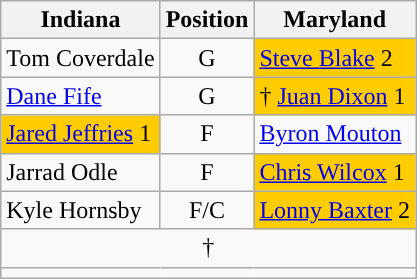<table class="wikitable">
<tr>
<th>Indiana</th>
<th colspan="2">Position</th>
<th>Maryland</th>
</tr>
<tr>
<td>Tom Coverdale</td>
<td colspan=2 style="text-align:center">G</td>
<td style="background:#ffcc00"><a href='#'>Steve Blake</a> 2</td>
</tr>
<tr>
<td><a href='#'>Dane Fife</a></td>
<td colspan=2 style="text-align:center">G</td>
<td style="background:#ffcc00">† <a href='#'>Juan Dixon</a> 1</td>
</tr>
<tr>
<td style="background:#ffcc00"><a href='#'>Jared Jeffries</a> 1</td>
<td colspan=2 style="text-align:center">F</td>
<td><a href='#'>Byron Mouton</a></td>
</tr>
<tr>
<td>Jarrad Odle</td>
<td colspan=2 style="text-align:center">F</td>
<td style="background:#ffcc00"><a href='#'>Chris Wilcox</a> 1</td>
</tr>
<tr>
<td>Kyle Hornsby</td>
<td colspan=2 style="text-align:center">F/C</td>
<td style="background:#ffcc00"><a href='#'>Lonny Baxter</a> 2</td>
</tr>
<tr>
<td colspan="5" align=center>† </td>
</tr>
<tr>
<td colspan="5" align=center></td>
</tr>
</table>
